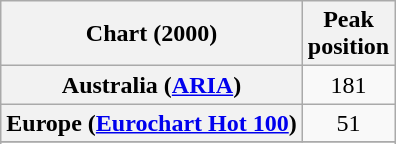<table class="wikitable sortable plainrowheaders" style="text-align:center">
<tr>
<th>Chart (2000)</th>
<th>Peak<br>position</th>
</tr>
<tr>
<th scope="row">Australia (<a href='#'>ARIA</a>)</th>
<td>181</td>
</tr>
<tr>
<th scope="row">Europe (<a href='#'>Eurochart Hot 100</a>)</th>
<td>51</td>
</tr>
<tr>
</tr>
<tr>
</tr>
</table>
